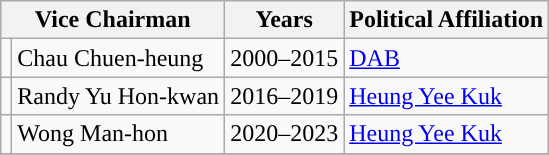<table class="wikitable">
<tr>
<th colspan=2>Vice Chairman</th>
<th>Years</th>
<th>Political Affiliation</th>
</tr>
<tr>
<td style="color:inherit;background: "></td>
<td>Chau Chuen-heung</td>
<td>2000–2015</td>
<td><a href='#'>DAB</a></td>
</tr>
<tr>
<td style="color:inherit;background: "></td>
<td>Randy Yu Hon-kwan</td>
<td>2016–2019</td>
<td><a href='#'>Heung Yee Kuk</a></td>
</tr>
<tr>
<td style="color:inherit;background: "></td>
<td>Wong Man-hon</td>
<td>2020–2023</td>
<td><a href='#'>Heung Yee Kuk</a></td>
</tr>
<tr>
</tr>
</table>
